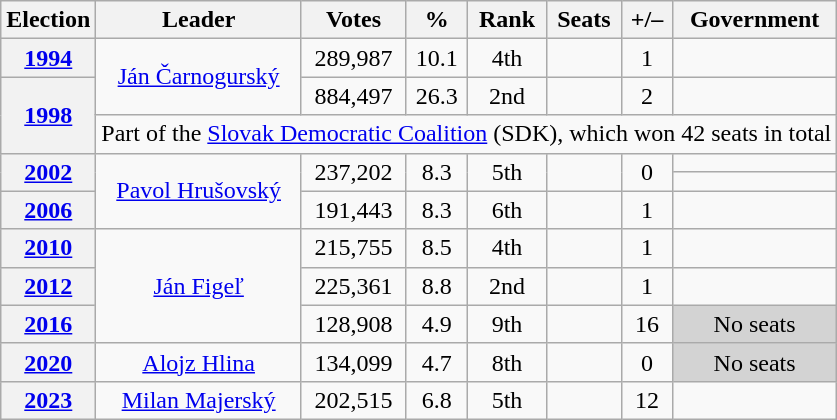<table class="wikitable" style="text-align:center">
<tr>
<th>Election</th>
<th>Leader</th>
<th>Votes</th>
<th>%</th>
<th>Rank</th>
<th>Seats</th>
<th>+/–</th>
<th>Government</th>
</tr>
<tr>
<th><a href='#'>1994</a></th>
<td rowspan="2"><a href='#'>Ján Čarnogurský</a></td>
<td>289,987</td>
<td>10.1</td>
<td> 4th</td>
<td></td>
<td> 1</td>
<td></td>
</tr>
<tr>
<th rowspan="2"><a href='#'>1998</a></th>
<td>884,497</td>
<td>26.3</td>
<td> 2nd</td>
<td></td>
<td> 2</td>
<td></td>
</tr>
<tr>
<td colspan=7>Part of the <a href='#'>Slovak Democratic Coalition</a> (SDK), which won 42 seats in total</td>
</tr>
<tr>
<th rowspan="2"><a href='#'>2002</a></th>
<td rowspan="3"><a href='#'>Pavol Hrušovský</a></td>
<td rowspan="2">237,202</td>
<td rowspan="2">8.3</td>
<td rowspan="2"> 5th</td>
<td rowspan="2"></td>
<td rowspan="2"> 0</td>
<td></td>
</tr>
<tr>
<td></td>
</tr>
<tr>
<th><a href='#'>2006</a></th>
<td>191,443</td>
<td>8.3</td>
<td> 6th</td>
<td></td>
<td> 1</td>
<td></td>
</tr>
<tr>
<th><a href='#'>2010</a></th>
<td rowspan="3"><a href='#'>Ján Figeľ</a></td>
<td>215,755</td>
<td>8.5</td>
<td> 4th</td>
<td></td>
<td> 1</td>
<td></td>
</tr>
<tr>
<th><a href='#'>2012</a></th>
<td>225,361</td>
<td>8.8</td>
<td> 2nd</td>
<td></td>
<td> 1</td>
<td></td>
</tr>
<tr>
<th><a href='#'>2016</a></th>
<td>128,908</td>
<td>4.9</td>
<td> 9th</td>
<td></td>
<td> 16</td>
<td style="background:Lightgray;" align=center>No seats</td>
</tr>
<tr>
<th><a href='#'>2020</a></th>
<td><a href='#'>Alojz Hlina</a></td>
<td>134,099</td>
<td>4.7</td>
<td> 8th</td>
<td></td>
<td> 0</td>
<td style="background:Lightgray;" align=center>No seats</td>
</tr>
<tr>
<th><a href='#'>2023</a></th>
<td><a href='#'>Milan Majerský</a></td>
<td>202,515</td>
<td>6.8</td>
<td> 5th</td>
<td></td>
<td> 12</td>
<td></td>
</tr>
</table>
